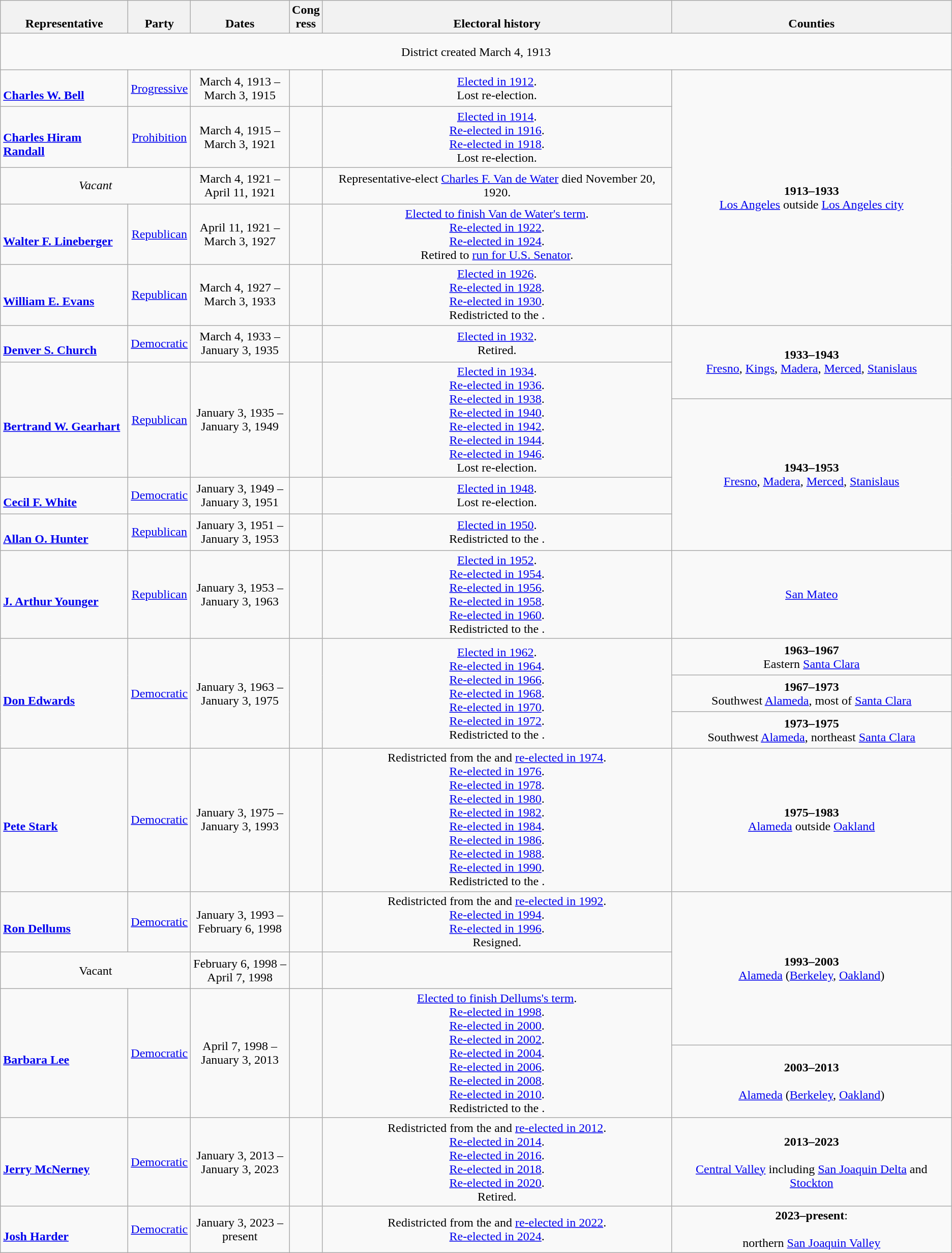<table class=wikitable style="text-align:center">
<tr valign=bottom>
<th>Representative</th>
<th>Party</th>
<th>Dates</th>
<th>Cong<br>ress</th>
<th>Electoral history</th>
<th>Counties</th>
</tr>
<tr style="height:3em">
<td colspan=6>District created March 4, 1913</td>
</tr>
<tr style="height:3em">
<td align=left><br><strong><a href='#'>Charles W. Bell</a></strong><br></td>
<td><a href='#'>Progressive</a></td>
<td nowrap>March 4, 1913 –<br>March 3, 1915</td>
<td></td>
<td><a href='#'>Elected in 1912</a>.<br>Lost re-election.</td>
<td rowspan=5><strong>1913–1933</strong><br><a href='#'>Los Angeles</a> outside <a href='#'>Los Angeles city</a></td>
</tr>
<tr style="height:3em">
<td align=left><br><strong><a href='#'>Charles Hiram Randall</a></strong><br></td>
<td><a href='#'>Prohibition</a></td>
<td nowrap>March 4, 1915 –<br>March 3, 1921</td>
<td></td>
<td><a href='#'>Elected in 1914</a>.<br><a href='#'>Re-elected in 1916</a>.<br><a href='#'>Re-elected in 1918</a>.<br>Lost re-election.</td>
</tr>
<tr style="height:3em">
<td colspan=2><em>Vacant</em></td>
<td nowrap>March 4, 1921 –<br>April 11, 1921</td>
<td></td>
<td>Representative-elect <a href='#'>Charles F. Van de Water</a> died November 20, 1920.</td>
</tr>
<tr style="height:3em">
<td align=left><br><strong><a href='#'>Walter F. Lineberger</a></strong><br></td>
<td><a href='#'>Republican</a></td>
<td nowrap>April 11, 1921 –<br>March 3, 1927</td>
<td></td>
<td><a href='#'>Elected to finish Van de Water's term</a>.<br><a href='#'>Re-elected in 1922</a>.<br><a href='#'>Re-elected in 1924</a>.<br>Retired to <a href='#'>run for U.S. Senator</a>.</td>
</tr>
<tr style="height:3em">
<td align=left> <br>  <strong><a href='#'>William E. Evans</a></strong><br></td>
<td><a href='#'>Republican</a></td>
<td nowrap>March 4, 1927 –<br>March 3, 1933</td>
<td></td>
<td><a href='#'>Elected in 1926</a>.<br><a href='#'>Re-elected in 1928</a>.<br><a href='#'>Re-elected in 1930</a>.<br>Redistricted to the .</td>
</tr>
<tr style="height:3em">
<td align=left><br><strong><a href='#'>Denver S. Church</a></strong><br></td>
<td><a href='#'>Democratic</a></td>
<td nowrap>March 4, 1933 –<br>January 3, 1935</td>
<td></td>
<td><a href='#'>Elected in 1932</a>.<br>Retired.</td>
<td rowspan=2><strong>1933–1943</strong><br><a href='#'>Fresno</a>, <a href='#'>Kings</a>, <a href='#'>Madera</a>, <a href='#'>Merced</a>, <a href='#'>Stanislaus</a></td>
</tr>
<tr style="height:3em">
<td rowspan=2 align=left><br><strong><a href='#'>Bertrand W. Gearhart</a></strong><br></td>
<td rowspan=2 ><a href='#'>Republican</a></td>
<td rowspan=2 nowrap>January 3, 1935 –<br>January 3, 1949</td>
<td rowspan=2></td>
<td rowspan=2><a href='#'>Elected in 1934</a>.<br><a href='#'>Re-elected in 1936</a>.<br><a href='#'>Re-elected in 1938</a>.<br><a href='#'>Re-elected in 1940</a>.<br><a href='#'>Re-elected in 1942</a>.<br><a href='#'>Re-elected in 1944</a>.<br><a href='#'>Re-elected in 1946</a>.<br>Lost re-election.</td>
</tr>
<tr style="height:3em">
<td rowspan=3><strong>1943–1953</strong><br><a href='#'>Fresno</a>, <a href='#'>Madera</a>, <a href='#'>Merced</a>, <a href='#'>Stanislaus</a></td>
</tr>
<tr style="height:3em">
<td align=left><br><strong><a href='#'>Cecil F. White</a></strong><br></td>
<td><a href='#'>Democratic</a></td>
<td nowrap>January 3, 1949 –<br>January 3, 1951</td>
<td></td>
<td><a href='#'>Elected in 1948</a>.<br>Lost re-election.</td>
</tr>
<tr style="height:3em">
<td align=left><br><strong><a href='#'>Allan O. Hunter</a></strong><br></td>
<td><a href='#'>Republican</a></td>
<td nowrap>January 3, 1951 –<br>January 3, 1953</td>
<td></td>
<td><a href='#'>Elected in 1950</a>.<br>Redistricted to the .</td>
</tr>
<tr style="height:3em">
<td align=left><br><strong><a href='#'>J. Arthur Younger</a></strong><br></td>
<td><a href='#'>Republican</a></td>
<td nowrap>January 3, 1953 –<br>January 3, 1963</td>
<td></td>
<td><a href='#'>Elected in 1952</a>.<br><a href='#'>Re-elected in 1954</a>.<br><a href='#'>Re-elected in 1956</a>.<br><a href='#'>Re-elected in 1958</a>.<br><a href='#'>Re-elected in 1960</a>.<br>Redistricted to the .</td>
<td><a href='#'>San Mateo</a></td>
</tr>
<tr style="height:3em">
<td rowspan=3 align=left><br><strong><a href='#'>Don Edwards</a></strong><br></td>
<td rowspan=3 ><a href='#'>Democratic</a></td>
<td rowspan=3 nowrap>January 3, 1963 –<br>January 3, 1975</td>
<td rowspan=3></td>
<td rowspan=3><a href='#'>Elected in 1962</a>.<br><a href='#'>Re-elected in 1964</a>.<br><a href='#'>Re-elected in 1966</a>.<br><a href='#'>Re-elected in 1968</a>.<br><a href='#'>Re-elected in 1970</a>.<br><a href='#'>Re-elected in 1972</a>.<br>Redistricted to the .</td>
<td><strong>1963–1967</strong><br>Eastern <a href='#'>Santa Clara</a></td>
</tr>
<tr style="height:3em">
<td><strong>1967–1973</strong><br>Southwest <a href='#'>Alameda</a>, most of <a href='#'>Santa Clara</a></td>
</tr>
<tr style="height:3em">
<td><strong>1973–1975</strong><br>Southwest <a href='#'>Alameda</a>, northeast <a href='#'>Santa Clara</a></td>
</tr>
<tr style="height:3em">
<td align=left><br><strong><a href='#'>Pete Stark</a></strong><br></td>
<td><a href='#'>Democratic</a></td>
<td nowrap>January 3, 1975 –<br>January 3, 1993</td>
<td></td>
<td>Redistricted from the  and <a href='#'>re-elected in 1974</a>.<br><a href='#'>Re-elected in 1976</a>.<br><a href='#'>Re-elected in 1978</a>.<br><a href='#'>Re-elected in 1980</a>.<br><a href='#'>Re-elected in 1982</a>.<br><a href='#'>Re-elected in 1984</a>.<br><a href='#'>Re-elected in 1986</a>.<br><a href='#'>Re-elected in 1988</a>.<br><a href='#'>Re-elected in 1990</a>.<br>Redistricted to the .</td>
<td><strong>1975–1983</strong><br><a href='#'>Alameda</a> outside <a href='#'>Oakland</a></td>
</tr>
<tr style="height:3em">
<td align=left><br><strong><a href='#'>Ron Dellums</a></strong><br></td>
<td><a href='#'>Democratic</a></td>
<td nowrap>January 3, 1993 –<br>February 6, 1998</td>
<td></td>
<td>Redistricted from the  and <a href='#'>re-elected in 1992</a>.<br><a href='#'>Re-elected in 1994</a>.<br><a href='#'>Re-elected in 1996</a>.<br>Resigned.</td>
<td rowspan=3><strong>1993–2003</strong><br><a href='#'>Alameda</a> (<a href='#'>Berkeley</a>, <a href='#'>Oakland</a>)</td>
</tr>
<tr style="height:3em">
<td colspan=2>Vacant</td>
<td nowrap>February 6, 1998 –<br>April 7, 1998</td>
<td></td>
</tr>
<tr style="height:3em">
<td rowspan=2 align=left><br><strong><a href='#'>Barbara Lee</a></strong><br></td>
<td rowspan=2 ><a href='#'>Democratic</a></td>
<td rowspan=2 nowrap>April 7, 1998 –<br>January 3, 2013</td>
<td rowspan=2></td>
<td rowspan=2><a href='#'>Elected to finish Dellums's term</a>.<br><a href='#'>Re-elected in 1998</a>.<br><a href='#'>Re-elected in 2000</a>.<br><a href='#'>Re-elected in 2002</a>.<br><a href='#'>Re-elected in 2004</a>.<br><a href='#'>Re-elected in 2006</a>.<br><a href='#'>Re-elected in 2008</a>.<br><a href='#'>Re-elected in 2010</a>.<br>Redistricted to the .</td>
</tr>
<tr style="height:3em">
<td><strong>2003–2013</strong><br><br><a href='#'>Alameda</a> (<a href='#'>Berkeley</a>, <a href='#'>Oakland</a>)</td>
</tr>
<tr style="height:3em">
<td align=left><br><strong><a href='#'>Jerry McNerney</a></strong><br></td>
<td><a href='#'>Democratic</a></td>
<td nowrap>January 3, 2013 –<br>January 3, 2023</td>
<td></td>
<td>Redistricted from the  and <a href='#'>re-elected in 2012</a>.<br><a href='#'>Re-elected in 2014</a>.<br><a href='#'>Re-elected in 2016</a>.<br><a href='#'>Re-elected in 2018</a>.<br><a href='#'>Re-elected in 2020</a>.<br>Retired.</td>
<td><strong>2013–2023</strong><br><br><a href='#'>Central Valley</a> including <a href='#'>San Joaquin Delta</a> and <a href='#'>Stockton</a></td>
</tr>
<tr style="height:3em">
<td align=left><br><strong><a href='#'>Josh Harder</a></strong><br></td>
<td><a href='#'>Democratic</a></td>
<td nowrap>January 3, 2023 –<br>present</td>
<td></td>
<td>Redistricted from the  and <a href='#'>re-elected in 2022</a>.<br><a href='#'>Re-elected in 2024</a>.</td>
<td><strong>2023–present</strong>:<br><br>northern <a href='#'>San Joaquin Valley</a></td>
</tr>
</table>
